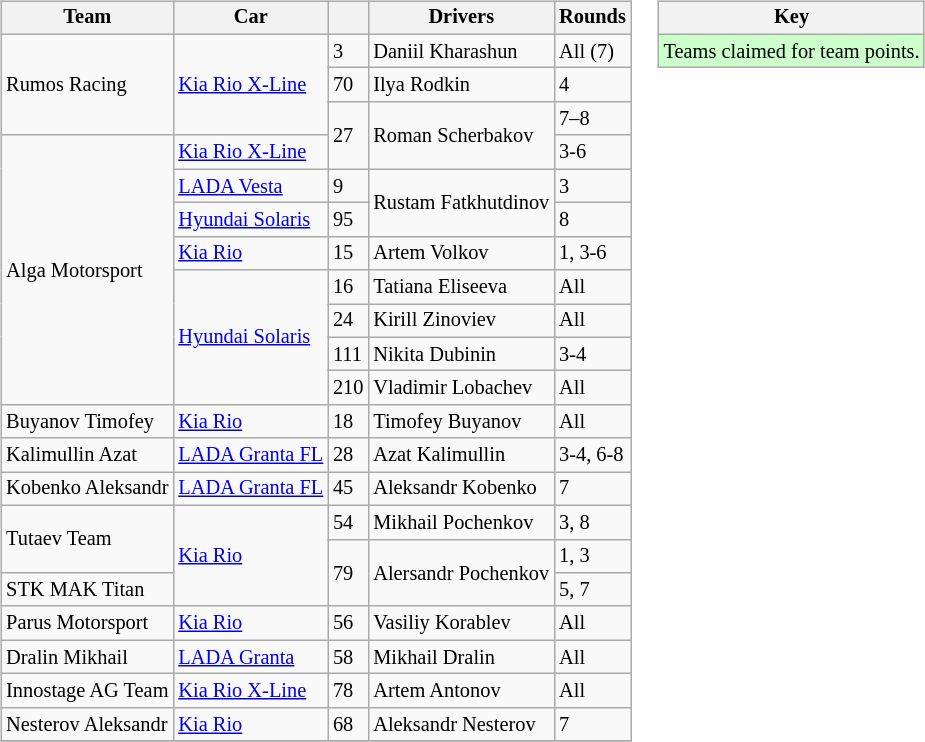<table>
<tr>
<td><br><table class="wikitable" style="font-size: 85%">
<tr>
<th>Team</th>
<th>Car</th>
<th></th>
<th>Drivers</th>
<th>Rounds</th>
</tr>
<tr>
<td rowspan=3>Rumos Racing</td>
<td rowspan=3><a href='#'>Kia Rio X-Line</a></td>
<td>3</td>
<td>Daniil Kharashun</td>
<td>All (7)</td>
</tr>
<tr>
<td>70</td>
<td>Ilya Rodkin</td>
<td>4</td>
</tr>
<tr>
<td rowspan=2>27</td>
<td rowspan=2>Roman Scherbakov</td>
<td>7–8</td>
</tr>
<tr>
<td rowspan=8>Alga Motorsport</td>
<td><a href='#'>Kia Rio X-Line</a></td>
<td>3-6</td>
</tr>
<tr>
<td><a href='#'>LADA Vesta</a></td>
<td>9</td>
<td rowspan=2>Rustam Fatkhutdinov</td>
<td>3</td>
</tr>
<tr>
<td><a href='#'>Hyundai Solaris</a></td>
<td>95</td>
<td>8</td>
</tr>
<tr>
<td><a href='#'>Kia Rio</a></td>
<td>15</td>
<td>Artem Volkov</td>
<td>1, 3-6</td>
</tr>
<tr>
<td rowspan=4><a href='#'>Hyundai Solaris</a></td>
<td>16</td>
<td>Tatiana Eliseeva</td>
<td>All</td>
</tr>
<tr>
<td>24</td>
<td>Kirill Zinoviev</td>
<td>All</td>
</tr>
<tr>
<td>111</td>
<td>Nikita Dubinin</td>
<td>3-4</td>
</tr>
<tr>
<td>210</td>
<td>Vladimir Lobachev</td>
<td>All</td>
</tr>
<tr>
<td>Buyanov Timofey</td>
<td><a href='#'>Kia Rio</a></td>
<td>18</td>
<td>Timofey Buyanov</td>
<td>All</td>
</tr>
<tr>
<td>Kalimullin Azat</td>
<td><a href='#'>LADA Granta FL</a></td>
<td>28</td>
<td>Azat Kalimullin</td>
<td>3-4, 6-8</td>
</tr>
<tr>
<td>Kobenko Aleksandr</td>
<td><a href='#'>LADA Granta FL</a></td>
<td>45</td>
<td>Aleksandr Kobenko</td>
<td>7</td>
</tr>
<tr>
<td rowspan=2>Tutaev Team</td>
<td rowspan=3><a href='#'>Kia Rio</a></td>
<td>54</td>
<td>Mikhail Pochenkov</td>
<td>3, 8</td>
</tr>
<tr>
<td rowspan=2>79</td>
<td rowspan=2>Alersandr Pochenkov</td>
<td>1, 3</td>
</tr>
<tr>
<td>STK MAK Titan</td>
<td>5, 7</td>
</tr>
<tr>
<td>Parus Motorsport</td>
<td><a href='#'>Kia Rio</a></td>
<td>56</td>
<td>Vasiliy Korablev</td>
<td>All</td>
</tr>
<tr>
<td>Dralin Mikhail</td>
<td><a href='#'>LADA Granta</a></td>
<td>58</td>
<td>Mikhail Dralin</td>
<td>All</td>
</tr>
<tr>
<td>Innostage AG Team</td>
<td><a href='#'>Kia Rio X-Line</a></td>
<td>78</td>
<td>Artem Antonov</td>
<td>All</td>
</tr>
<tr>
<td>Nesterov Aleksandr</td>
<td><a href='#'>Kia Rio</a></td>
<td>68</td>
<td>Aleksandr Nesterov</td>
<td>7</td>
</tr>
<tr>
</tr>
</table>
</td>
<td valign="top"><br><table class="wikitable" style="font-size: 85%">
<tr>
<th colspan=2>Key</th>
</tr>
<tr>
<td colspan=2 style="background:#ccffcc;">Teams claimed for team points.</td>
</tr>
</table>
</td>
</tr>
</table>
